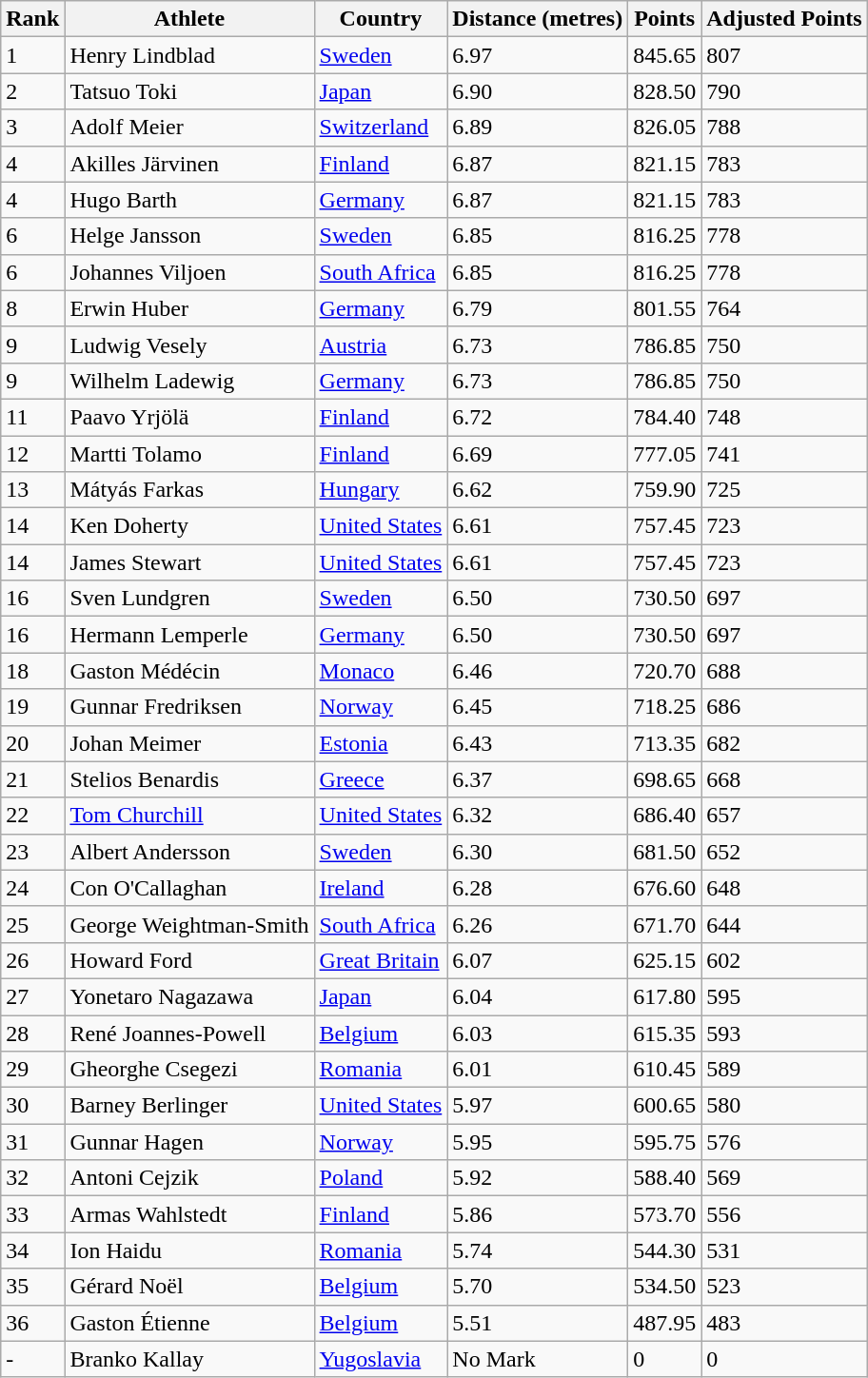<table class="wikitable">
<tr>
<th>Rank</th>
<th>Athlete</th>
<th>Country</th>
<th>Distance (metres)</th>
<th>Points</th>
<th>Adjusted Points</th>
</tr>
<tr>
<td>1</td>
<td>Henry Lindblad</td>
<td><a href='#'>Sweden</a></td>
<td>6.97</td>
<td>845.65</td>
<td>807</td>
</tr>
<tr>
<td>2</td>
<td>Tatsuo Toki</td>
<td><a href='#'>Japan</a></td>
<td>6.90</td>
<td>828.50</td>
<td>790</td>
</tr>
<tr>
<td>3</td>
<td>Adolf Meier</td>
<td><a href='#'>Switzerland</a></td>
<td>6.89</td>
<td>826.05</td>
<td>788</td>
</tr>
<tr>
<td>4</td>
<td>Akilles Järvinen</td>
<td><a href='#'>Finland</a></td>
<td>6.87</td>
<td>821.15</td>
<td>783</td>
</tr>
<tr>
<td>4</td>
<td>Hugo Barth</td>
<td><a href='#'>Germany</a></td>
<td>6.87</td>
<td>821.15</td>
<td>783</td>
</tr>
<tr>
<td>6</td>
<td>Helge Jansson</td>
<td><a href='#'>Sweden</a></td>
<td>6.85</td>
<td>816.25</td>
<td>778</td>
</tr>
<tr>
<td>6</td>
<td>Johannes Viljoen</td>
<td><a href='#'>South Africa</a></td>
<td>6.85</td>
<td>816.25</td>
<td>778</td>
</tr>
<tr>
<td>8</td>
<td>Erwin Huber</td>
<td><a href='#'>Germany</a></td>
<td>6.79</td>
<td>801.55</td>
<td>764</td>
</tr>
<tr>
<td>9</td>
<td>Ludwig Vesely</td>
<td><a href='#'>Austria</a></td>
<td>6.73</td>
<td>786.85</td>
<td>750</td>
</tr>
<tr>
<td>9</td>
<td>Wilhelm Ladewig</td>
<td><a href='#'>Germany</a></td>
<td>6.73</td>
<td>786.85</td>
<td>750</td>
</tr>
<tr>
<td>11</td>
<td>Paavo Yrjölä</td>
<td><a href='#'>Finland</a></td>
<td>6.72</td>
<td>784.40</td>
<td>748</td>
</tr>
<tr>
<td>12</td>
<td>Martti Tolamo</td>
<td><a href='#'>Finland</a></td>
<td>6.69</td>
<td>777.05</td>
<td>741</td>
</tr>
<tr>
<td>13</td>
<td>Mátyás Farkas</td>
<td><a href='#'>Hungary</a></td>
<td>6.62</td>
<td>759.90</td>
<td>725</td>
</tr>
<tr>
<td>14</td>
<td>Ken Doherty</td>
<td><a href='#'>United States</a></td>
<td>6.61</td>
<td>757.45</td>
<td>723</td>
</tr>
<tr>
<td>14</td>
<td>James Stewart</td>
<td><a href='#'>United States</a></td>
<td>6.61</td>
<td>757.45</td>
<td>723</td>
</tr>
<tr>
<td>16</td>
<td>Sven Lundgren</td>
<td><a href='#'>Sweden</a></td>
<td>6.50</td>
<td>730.50</td>
<td>697</td>
</tr>
<tr>
<td>16</td>
<td>Hermann Lemperle</td>
<td><a href='#'>Germany</a></td>
<td>6.50</td>
<td>730.50</td>
<td>697</td>
</tr>
<tr>
<td>18</td>
<td>Gaston Médécin</td>
<td><a href='#'>Monaco</a></td>
<td>6.46</td>
<td>720.70</td>
<td>688</td>
</tr>
<tr>
<td>19</td>
<td>Gunnar Fredriksen</td>
<td><a href='#'>Norway</a></td>
<td>6.45</td>
<td>718.25</td>
<td>686</td>
</tr>
<tr>
<td>20</td>
<td>Johan Meimer</td>
<td><a href='#'>Estonia</a></td>
<td>6.43</td>
<td>713.35</td>
<td>682</td>
</tr>
<tr>
<td>21</td>
<td>Stelios Benardis</td>
<td><a href='#'>Greece</a></td>
<td>6.37</td>
<td>698.65</td>
<td>668</td>
</tr>
<tr>
<td>22</td>
<td><a href='#'>Tom Churchill</a></td>
<td><a href='#'>United States</a></td>
<td>6.32</td>
<td>686.40</td>
<td>657</td>
</tr>
<tr>
<td>23</td>
<td>Albert Andersson</td>
<td><a href='#'>Sweden</a></td>
<td>6.30</td>
<td>681.50</td>
<td>652</td>
</tr>
<tr>
<td>24</td>
<td>Con O'Callaghan</td>
<td><a href='#'>Ireland</a></td>
<td>6.28</td>
<td>676.60</td>
<td>648</td>
</tr>
<tr>
<td>25</td>
<td>George Weightman-Smith</td>
<td><a href='#'>South Africa</a></td>
<td>6.26</td>
<td>671.70</td>
<td>644</td>
</tr>
<tr>
<td>26</td>
<td>Howard Ford</td>
<td><a href='#'>Great Britain</a></td>
<td>6.07</td>
<td>625.15</td>
<td>602</td>
</tr>
<tr>
<td>27</td>
<td>Yonetaro Nagazawa</td>
<td><a href='#'>Japan</a></td>
<td>6.04</td>
<td>617.80</td>
<td>595</td>
</tr>
<tr>
<td>28</td>
<td>René Joannes-Powell</td>
<td><a href='#'>Belgium</a></td>
<td>6.03</td>
<td>615.35</td>
<td>593</td>
</tr>
<tr>
<td>29</td>
<td>Gheorghe Csegezi</td>
<td><a href='#'>Romania</a></td>
<td>6.01</td>
<td>610.45</td>
<td>589</td>
</tr>
<tr>
<td>30</td>
<td>Barney Berlinger</td>
<td><a href='#'>United States</a></td>
<td>5.97</td>
<td>600.65</td>
<td>580</td>
</tr>
<tr>
<td>31</td>
<td>Gunnar Hagen</td>
<td><a href='#'>Norway</a></td>
<td>5.95</td>
<td>595.75</td>
<td>576</td>
</tr>
<tr>
<td>32</td>
<td>Antoni Cejzik</td>
<td><a href='#'>Poland</a></td>
<td>5.92</td>
<td>588.40</td>
<td>569</td>
</tr>
<tr>
<td>33</td>
<td>Armas Wahlstedt</td>
<td><a href='#'>Finland</a></td>
<td>5.86</td>
<td>573.70</td>
<td>556</td>
</tr>
<tr>
<td>34</td>
<td>Ion Haidu</td>
<td><a href='#'>Romania</a></td>
<td>5.74</td>
<td>544.30</td>
<td>531</td>
</tr>
<tr>
<td>35</td>
<td>Gérard Noël</td>
<td><a href='#'>Belgium</a></td>
<td>5.70</td>
<td>534.50</td>
<td>523</td>
</tr>
<tr>
<td>36</td>
<td>Gaston Étienne</td>
<td><a href='#'>Belgium</a></td>
<td>5.51</td>
<td>487.95</td>
<td>483</td>
</tr>
<tr>
<td>-</td>
<td>Branko Kallay</td>
<td><a href='#'>Yugoslavia</a></td>
<td>No Mark</td>
<td>0</td>
<td>0</td>
</tr>
</table>
